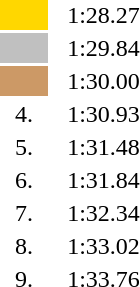<table style="text-align:center">
<tr>
<td width=30 bgcolor=gold></td>
<td align=left></td>
<td width=60>1:28.27</td>
</tr>
<tr>
<td bgcolor=silver></td>
<td align=left></td>
<td>1:29.84</td>
</tr>
<tr>
<td bgcolor=cc9966></td>
<td align=left></td>
<td>1:30.00</td>
</tr>
<tr>
<td>4.</td>
<td align=left></td>
<td>1:30.93</td>
</tr>
<tr>
<td>5.</td>
<td align=left></td>
<td>1:31.48</td>
</tr>
<tr>
<td>6.</td>
<td align=left></td>
<td>1:31.84</td>
</tr>
<tr>
<td>7.</td>
<td align=left></td>
<td>1:32.34</td>
</tr>
<tr>
<td>8.</td>
<td align=left></td>
<td>1:33.02</td>
</tr>
<tr>
<td>9.</td>
<td align=left></td>
<td>1:33.76</td>
</tr>
</table>
